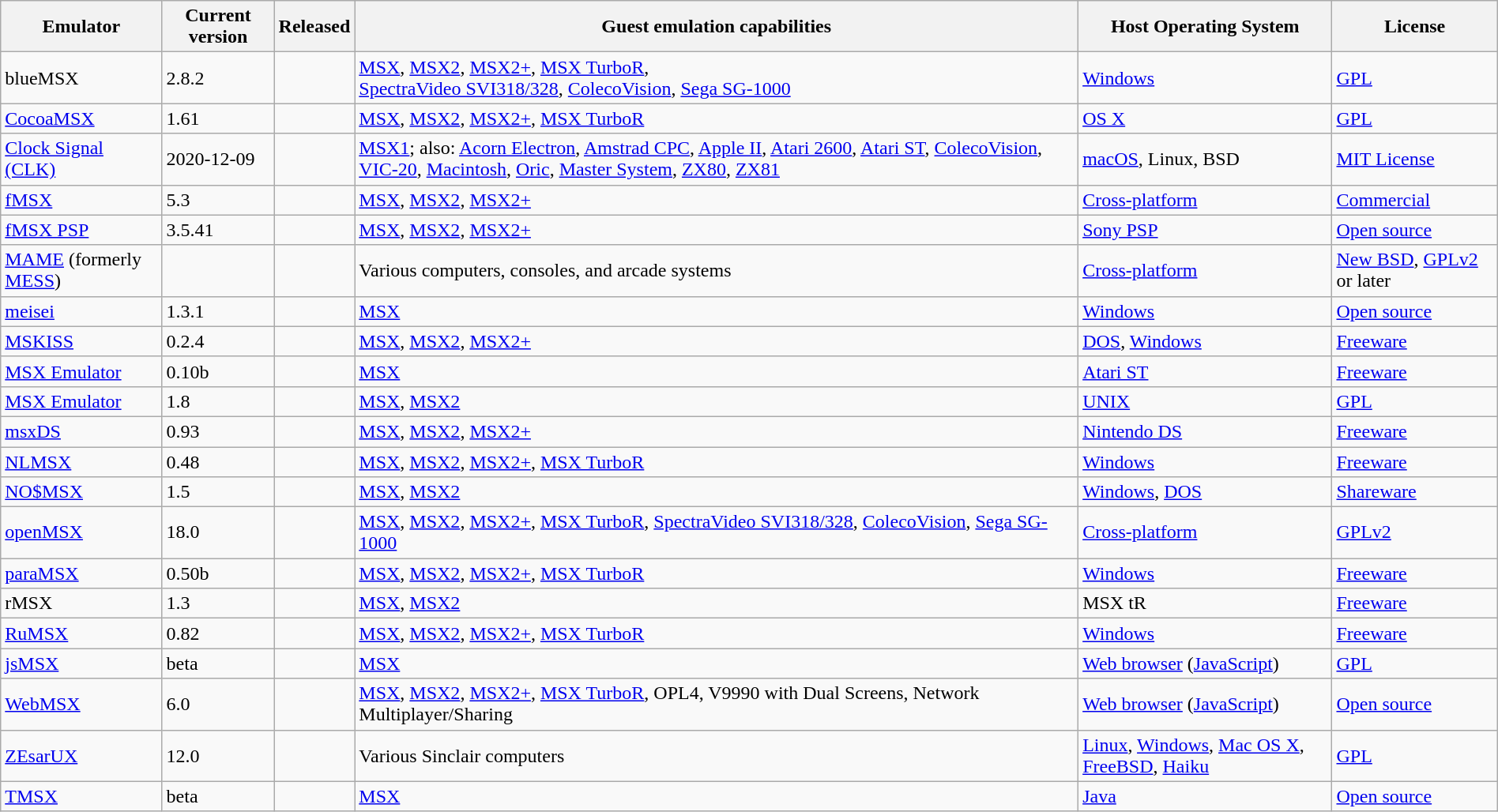<table class="wikitable sortable" style="width:100%">
<tr>
<th>Emulator</th>
<th>Current version</th>
<th>Released</th>
<th>Guest emulation capabilities</th>
<th>Host Operating System</th>
<th>License</th>
</tr>
<tr>
<td>blueMSX</td>
<td>2.8.2</td>
<td></td>
<td><a href='#'>MSX</a>, <a href='#'>MSX2</a>, <a href='#'>MSX2+</a>, <a href='#'>MSX TurboR</a>,<br><a href='#'>SpectraVideo SVI318/328</a>, <a href='#'>ColecoVision</a>, <a href='#'>Sega SG-1000</a></td>
<td><a href='#'>Windows</a></td>
<td><a href='#'>GPL</a></td>
</tr>
<tr>
<td><a href='#'>CocoaMSX</a></td>
<td>1.61</td>
<td></td>
<td><a href='#'>MSX</a>, <a href='#'>MSX2</a>, <a href='#'>MSX2+</a>, <a href='#'>MSX TurboR</a></td>
<td><a href='#'>OS X</a></td>
<td><a href='#'>GPL</a></td>
</tr>
<tr>
<td><a href='#'>Clock Signal (CLK)</a></td>
<td>2020-12-09</td>
<td></td>
<td><a href='#'>MSX1</a>; also: <a href='#'>Acorn Electron</a>, <a href='#'>Amstrad CPC</a>, <a href='#'>Apple II</a>, <a href='#'>Atari 2600</a>, <a href='#'>Atari ST</a>, <a href='#'>ColecoVision</a>, <a href='#'>VIC-20</a>, <a href='#'>Macintosh</a>, <a href='#'>Oric</a>, <a href='#'>Master System</a>, <a href='#'>ZX80</a>, <a href='#'>ZX81</a></td>
<td><a href='#'>macOS</a>, Linux, BSD</td>
<td><a href='#'>MIT License</a></td>
</tr>
<tr>
<td><a href='#'>fMSX</a></td>
<td>5.3</td>
<td></td>
<td><a href='#'>MSX</a>, <a href='#'>MSX2</a>, <a href='#'>MSX2+</a></td>
<td><a href='#'>Cross-platform</a></td>
<td><a href='#'>Commercial</a></td>
</tr>
<tr>
<td><a href='#'>fMSX PSP</a></td>
<td>3.5.41</td>
<td></td>
<td><a href='#'>MSX</a>, <a href='#'>MSX2</a>, <a href='#'>MSX2+</a></td>
<td><a href='#'>Sony PSP</a></td>
<td><a href='#'>Open source</a></td>
</tr>
<tr>
<td><a href='#'>MAME</a> (formerly <a href='#'>MESS</a>)</td>
<td></td>
<td></td>
<td>Various computers, consoles, and arcade systems</td>
<td><a href='#'>Cross-platform</a></td>
<td><a href='#'>New BSD</a>, <a href='#'>GPLv2</a> or later</td>
</tr>
<tr>
<td><a href='#'>meisei</a></td>
<td>1.3.1</td>
<td></td>
<td><a href='#'>MSX</a></td>
<td><a href='#'>Windows</a></td>
<td><a href='#'>Open source</a></td>
</tr>
<tr>
<td><a href='#'>MSKISS</a></td>
<td>0.2.4</td>
<td></td>
<td><a href='#'>MSX</a>, <a href='#'>MSX2</a>, <a href='#'>MSX2+</a></td>
<td><a href='#'>DOS</a>, <a href='#'>Windows</a></td>
<td><a href='#'>Freeware</a></td>
</tr>
<tr>
<td><a href='#'>MSX Emulator</a></td>
<td>0.10b</td>
<td></td>
<td><a href='#'>MSX</a></td>
<td><a href='#'>Atari ST</a></td>
<td><a href='#'>Freeware</a></td>
</tr>
<tr>
<td><a href='#'>MSX Emulator</a></td>
<td>1.8</td>
<td></td>
<td><a href='#'>MSX</a>, <a href='#'>MSX2</a></td>
<td><a href='#'>UNIX</a></td>
<td><a href='#'>GPL</a></td>
</tr>
<tr>
<td><a href='#'>msxDS</a></td>
<td>0.93</td>
<td></td>
<td><a href='#'>MSX</a>, <a href='#'>MSX2</a>, <a href='#'>MSX2+</a></td>
<td><a href='#'>Nintendo DS</a></td>
<td><a href='#'>Freeware</a></td>
</tr>
<tr>
<td><a href='#'>NLMSX</a></td>
<td>0.48</td>
<td></td>
<td><a href='#'>MSX</a>, <a href='#'>MSX2</a>, <a href='#'>MSX2+</a>, <a href='#'>MSX TurboR</a></td>
<td><a href='#'>Windows</a></td>
<td><a href='#'>Freeware</a></td>
</tr>
<tr>
<td><a href='#'>NO$MSX</a></td>
<td>1.5</td>
<td></td>
<td><a href='#'>MSX</a>, <a href='#'>MSX2</a></td>
<td><a href='#'>Windows</a>, <a href='#'>DOS</a></td>
<td><a href='#'>Shareware</a></td>
</tr>
<tr>
<td><a href='#'>openMSX</a></td>
<td>18.0</td>
<td></td>
<td><a href='#'>MSX</a>, <a href='#'>MSX2</a>, <a href='#'>MSX2+</a>, <a href='#'>MSX TurboR</a>, <a href='#'>SpectraVideo SVI318/328</a>, <a href='#'>ColecoVision</a>, <a href='#'>Sega SG-1000</a></td>
<td><a href='#'>Cross-platform</a></td>
<td><a href='#'>GPLv2</a></td>
</tr>
<tr>
<td><a href='#'>paraMSX</a></td>
<td>0.50b</td>
<td></td>
<td><a href='#'>MSX</a>, <a href='#'>MSX2</a>, <a href='#'>MSX2+</a>, <a href='#'>MSX TurboR</a></td>
<td><a href='#'>Windows</a></td>
<td><a href='#'>Freeware</a></td>
</tr>
<tr>
<td>rMSX</td>
<td>1.3</td>
<td></td>
<td><a href='#'>MSX</a>, <a href='#'>MSX2</a></td>
<td>MSX tR</td>
<td><a href='#'>Freeware</a></td>
</tr>
<tr>
<td><a href='#'>RuMSX</a></td>
<td>0.82</td>
<td></td>
<td><a href='#'>MSX</a>, <a href='#'>MSX2</a>, <a href='#'>MSX2+</a>, <a href='#'>MSX TurboR</a></td>
<td><a href='#'>Windows</a></td>
<td><a href='#'>Freeware</a></td>
</tr>
<tr>
<td><a href='#'>jsMSX</a></td>
<td>beta</td>
<td></td>
<td><a href='#'>MSX</a></td>
<td><a href='#'>Web browser</a> (<a href='#'>JavaScript</a>)</td>
<td><a href='#'>GPL</a></td>
</tr>
<tr>
<td><a href='#'>WebMSX</a></td>
<td>6.0</td>
<td></td>
<td><a href='#'>MSX</a>, <a href='#'>MSX2</a>, <a href='#'>MSX2+</a>, <a href='#'>MSX TurboR</a>, OPL4, V9990 with Dual Screens, Network Multiplayer/Sharing</td>
<td><a href='#'>Web browser</a> (<a href='#'>JavaScript</a>)</td>
<td><a href='#'>Open source</a></td>
</tr>
<tr>
<td><a href='#'>ZEsarUX</a></td>
<td>12.0</td>
<td></td>
<td>Various Sinclair computers</td>
<td><a href='#'>Linux</a>, <a href='#'>Windows</a>, <a href='#'>Mac OS X</a>, <a href='#'>FreeBSD</a>, <a href='#'>Haiku</a></td>
<td><a href='#'>GPL</a></td>
</tr>
<tr>
<td><a href='#'>TMSX</a></td>
<td>beta</td>
<td></td>
<td><a href='#'>MSX</a></td>
<td><a href='#'>Java</a></td>
<td><a href='#'>Open source</a></td>
</tr>
</table>
